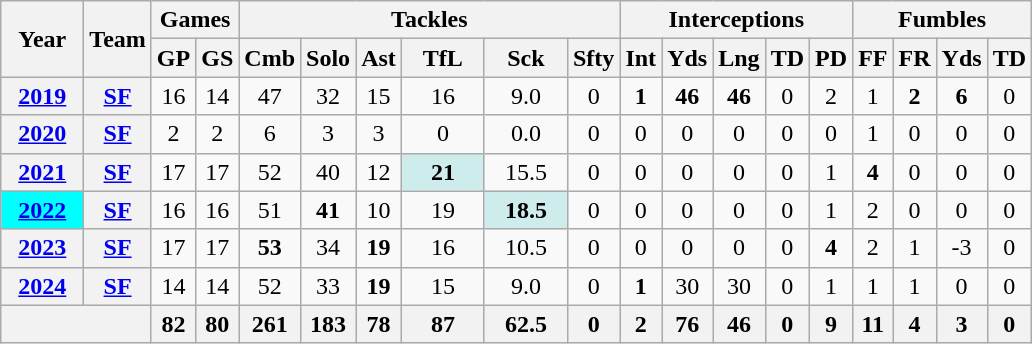<table class= "wikitable" style="text-align: center;">
<tr>
<th rowspan="2">Year</th>
<th rowspan="2">Team</th>
<th colspan="2">Games</th>
<th colspan="6">Tackles</th>
<th colspan="5">Interceptions</th>
<th colspan="4">Fumbles</th>
</tr>
<tr>
<th>GP</th>
<th>GS</th>
<th>Cmb</th>
<th>Solo</th>
<th>Ast</th>
<th>TfL</th>
<th>Sck</th>
<th>Sfty</th>
<th>Int</th>
<th>Yds</th>
<th>Lng</th>
<th>TD</th>
<th>PD</th>
<th>FF</th>
<th>FR</th>
<th>Yds</th>
<th>TD</th>
</tr>
<tr>
<th><a href='#'>2019</a></th>
<th><a href='#'>SF</a></th>
<td>16</td>
<td>14</td>
<td>47</td>
<td>32</td>
<td>15</td>
<td>16</td>
<td>9.0</td>
<td>0</td>
<td><strong>1</strong></td>
<td><strong>46</strong></td>
<td><strong>46</strong></td>
<td>0</td>
<td>2</td>
<td>1</td>
<td><strong>2</strong></td>
<td><strong>6</strong></td>
<td>0</td>
</tr>
<tr>
<th><a href='#'>2020</a></th>
<th><a href='#'>SF</a></th>
<td>2</td>
<td>2</td>
<td>6</td>
<td>3</td>
<td>3</td>
<td>0</td>
<td>0.0</td>
<td>0</td>
<td>0</td>
<td>0</td>
<td>0</td>
<td>0</td>
<td>0</td>
<td>1</td>
<td>0</td>
<td>0</td>
<td>0</td>
</tr>
<tr>
<th><a href='#'>2021</a></th>
<th><a href='#'>SF</a></th>
<td>17</td>
<td>17</td>
<td>52</td>
<td>40</td>
<td>12</td>
<td style="background:#cfecec; width:3em;"><strong>21</strong></td>
<td>15.5</td>
<td>0</td>
<td>0</td>
<td>0</td>
<td>0</td>
<td>0</td>
<td>1</td>
<td><strong>4</strong></td>
<td>0</td>
<td>0</td>
<td>0</td>
</tr>
<tr>
<th style="background:#00ffff; width:3em;"><a href='#'>2022</a></th>
<th><a href='#'>SF</a></th>
<td>16</td>
<td>16</td>
<td>51</td>
<td><strong>41</strong></td>
<td>10</td>
<td>19</td>
<td style="background:#cfecec; width:3em;"><strong>18.5</strong></td>
<td>0</td>
<td>0</td>
<td>0</td>
<td>0</td>
<td>0</td>
<td>1</td>
<td>2</td>
<td>0</td>
<td>0</td>
<td>0</td>
</tr>
<tr>
<th><a href='#'>2023</a></th>
<th><a href='#'>SF</a></th>
<td>17</td>
<td>17</td>
<td><strong>53</strong></td>
<td>34</td>
<td><strong>19</strong></td>
<td>16</td>
<td>10.5</td>
<td>0</td>
<td>0</td>
<td>0</td>
<td>0</td>
<td>0</td>
<td><strong>4</strong></td>
<td>2</td>
<td>1</td>
<td>-3</td>
<td>0</td>
</tr>
<tr>
<th><a href='#'>2024</a></th>
<th><a href='#'>SF</a></th>
<td>14</td>
<td>14</td>
<td>52</td>
<td>33</td>
<td><strong>19</strong></td>
<td>15</td>
<td>9.0</td>
<td>0</td>
<td><strong>1</strong></td>
<td>30</td>
<td>30</td>
<td>0</td>
<td>1</td>
<td>1</td>
<td>1</td>
<td>0</td>
<td>0</td>
</tr>
<tr>
<th colspan="2"></th>
<th>82</th>
<th>80</th>
<th>261</th>
<th>183</th>
<th>78</th>
<th>87</th>
<th>62.5</th>
<th>0</th>
<th>2</th>
<th>76</th>
<th>46</th>
<th>0</th>
<th>9</th>
<th>11</th>
<th>4</th>
<th>3</th>
<th>0</th>
</tr>
</table>
